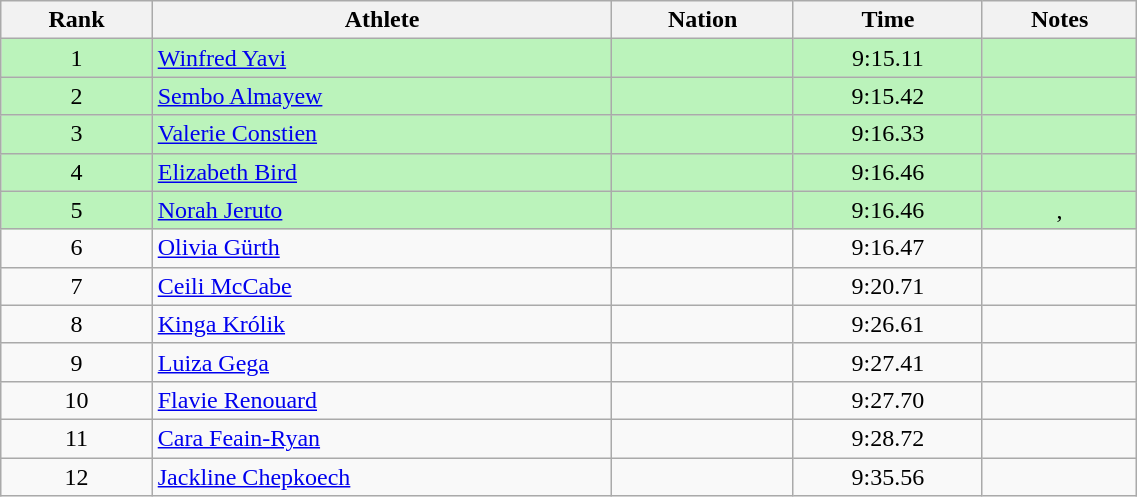<table class="wikitable sortable" style="text-align:center;width: 60%;">
<tr>
<th>Rank</th>
<th>Athlete</th>
<th>Nation</th>
<th>Time</th>
<th>Notes</th>
</tr>
<tr bgcolor=bbf3bb>
<td>1</td>
<td align=left><a href='#'>Winfred Yavi</a></td>
<td align=left></td>
<td>9:15.11</td>
<td></td>
</tr>
<tr bgcolor=bbf3bb>
<td>2</td>
<td align=left><a href='#'>Sembo Almayew</a></td>
<td align=left></td>
<td>9:15.42</td>
<td></td>
</tr>
<tr bgcolor=bbf3bb>
<td>3</td>
<td align=left><a href='#'>Valerie Constien</a></td>
<td align=left></td>
<td>9:16.33</td>
<td></td>
</tr>
<tr bgcolor=bbf3bb>
<td>4</td>
<td align=left><a href='#'>Elizabeth Bird</a></td>
<td align=left></td>
<td>9:16.46</td>
<td></td>
</tr>
<tr bgcolor=bbf3bb>
<td>5</td>
<td align=left><a href='#'>Norah Jeruto</a></td>
<td align=left></td>
<td>9:16.46</td>
<td>, </td>
</tr>
<tr>
<td>6</td>
<td align=left><a href='#'>Olivia Gürth</a></td>
<td align=left></td>
<td>9:16.47</td>
<td></td>
</tr>
<tr>
<td>7</td>
<td align=left><a href='#'>Ceili McCabe</a></td>
<td align=left></td>
<td>9:20.71</td>
<td></td>
</tr>
<tr>
<td>8</td>
<td align=left><a href='#'>Kinga Królik</a></td>
<td align=left></td>
<td>9:26.61</td>
<td></td>
</tr>
<tr>
<td>9</td>
<td align=left><a href='#'>Luiza Gega</a></td>
<td align=left></td>
<td>9:27.41</td>
<td></td>
</tr>
<tr>
<td>10</td>
<td align=left><a href='#'>Flavie Renouard</a></td>
<td align=left></td>
<td>9:27.70</td>
<td></td>
</tr>
<tr>
<td>11</td>
<td align=left><a href='#'>Cara Feain-Ryan</a></td>
<td align=left></td>
<td>9:28.72</td>
<td></td>
</tr>
<tr>
<td>12</td>
<td align=left><a href='#'>Jackline Chepkoech</a></td>
<td align=left></td>
<td>9:35.56</td>
<td></td>
</tr>
</table>
